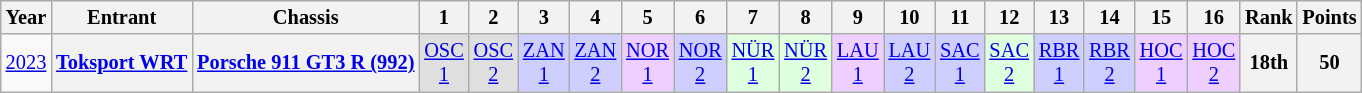<table class="wikitable" style="text-align:center; font-size:85%">
<tr>
<th>Year</th>
<th>Entrant</th>
<th>Chassis</th>
<th>1</th>
<th>2</th>
<th>3</th>
<th>4</th>
<th>5</th>
<th>6</th>
<th>7</th>
<th>8</th>
<th>9</th>
<th>10</th>
<th>11</th>
<th>12</th>
<th>13</th>
<th>14</th>
<th>15</th>
<th>16</th>
<th>Rank</th>
<th>Points</th>
</tr>
<tr>
<td><a href='#'>2023</a></td>
<th><a href='#'>Toksport WRT</a></th>
<th><a href='#'>Porsche 911 GT3 R (992)</a></th>
<td style="background:#DFDFDF;"><a href='#'>OSC<br>1</a><br></td>
<td style="background:#DFDFDF;"><a href='#'>OSC<br>2</a><br></td>
<td style="background:#CFCFFF;"><a href='#'>ZAN<br>1</a><br></td>
<td style="background:#CFCFFF;"><a href='#'>ZAN<br>2</a><br></td>
<td style="background:#EFCFFF;"><a href='#'>NOR<br>1</a><br></td>
<td style="background:#CFCFFF;"><a href='#'>NOR<br>2</a><br></td>
<td style="background:#DFFFDF;"><a href='#'>NÜR<br>1</a><br></td>
<td style="background:#DFFFDF;"><a href='#'>NÜR<br>2</a><br></td>
<td style="background:#EFCFFF;"><a href='#'>LAU<br>1</a><br></td>
<td style="background:#CFCFFF;"><a href='#'>LAU<br>2</a><br></td>
<td style="background:#CFCFFF;"><a href='#'>SAC<br>1</a><br></td>
<td style="background:#DFFFDF;"><a href='#'>SAC<br>2</a><br></td>
<td style="background:#CFCFFF;"><a href='#'>RBR<br>1</a><br></td>
<td style="background:#CFCFFF;"><a href='#'>RBR<br>2</a><br></td>
<td style="background:#EFCFFF;"><a href='#'>HOC<br>1</a><br></td>
<td style="background:#EFCFFF;"><a href='#'>HOC<br>2</a><br></td>
<th>18th</th>
<th>50</th>
</tr>
</table>
